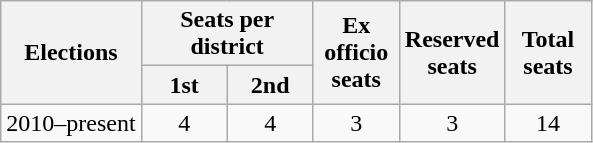<table class="wikitable">
<tr>
<th rowspan="2">Elections</th>
<th colspan="2">Seats per district</th>
<th rowspan="2" width="50px">Ex officio seats</th>
<th rowspan="2" width="50px">Reserved seats</th>
<th rowspan="2" width="50px">Total seats</th>
</tr>
<tr>
<th width="50px">1st</th>
<th width="50px">2nd</th>
</tr>
<tr align="center">
<td>2010–present</td>
<td>4</td>
<td>4</td>
<td>3</td>
<td>3</td>
<td>14</td>
</tr>
</table>
